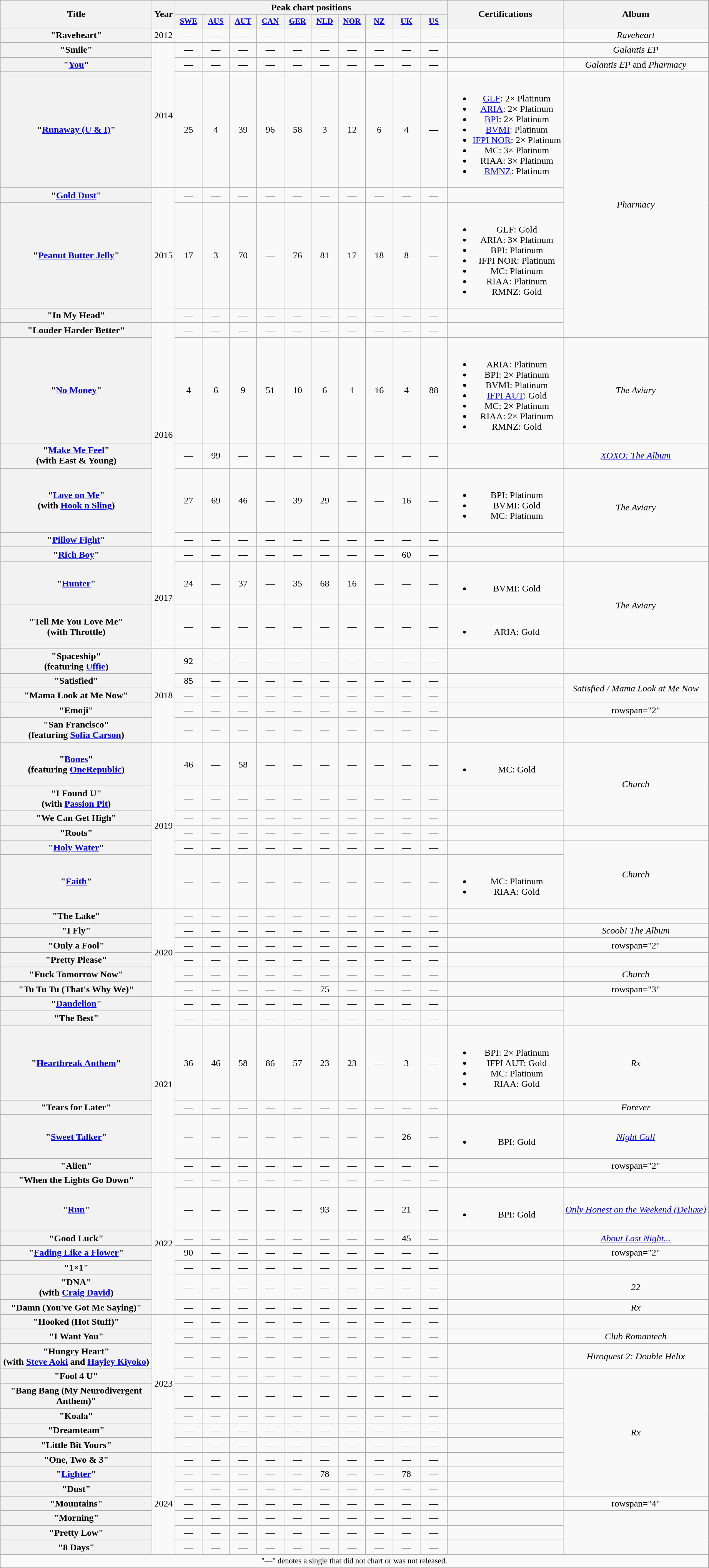<table class="wikitable plainrowheaders" style="text-align:center;">
<tr>
<th scope="col" rowspan="2" style="width:16em;">Title</th>
<th scope="col" rowspan="2">Year</th>
<th scope="col" colspan="10">Peak chart positions</th>
<th scope="col" rowspan="2">Certifications</th>
<th scope="col" rowspan="2">Album</th>
</tr>
<tr>
<th scope="col" style="width:3em;font-size:85%;"><a href='#'>SWE</a><br></th>
<th scope="col" style="width:3em;font-size:85%;"><a href='#'>AUS</a><br></th>
<th scope="col" style="width:3em;font-size:85%;"><a href='#'>AUT</a><br></th>
<th scope="col" style="width:3em;font-size:85%;"><a href='#'>CAN</a><br></th>
<th scope="col" style="width:3em;font-size:85%;"><a href='#'>GER</a><br></th>
<th scope="col" style="width:3em;font-size:85%;"><a href='#'>NLD</a><br></th>
<th scope="col" style="width:3em;font-size:85%;"><a href='#'>NOR</a><br></th>
<th scope="col" style="width:3em;font-size:85%;"><a href='#'>NZ</a><br></th>
<th scope="col" style="width:3em;font-size:85%;"><a href='#'>UK</a><br></th>
<th scope="col" style="width:3em;font-size:85%;"><a href='#'>US</a><br></th>
</tr>
<tr>
<th scope="row">"Raveheart"</th>
<td>2012</td>
<td>—</td>
<td>—</td>
<td>—</td>
<td>—</td>
<td>—</td>
<td>—</td>
<td>—</td>
<td>—</td>
<td>—</td>
<td>—</td>
<td></td>
<td><em>Raveheart</em></td>
</tr>
<tr>
<th scope="row">"Smile"</th>
<td rowspan="3">2014</td>
<td>—</td>
<td>—</td>
<td>—</td>
<td>—</td>
<td>—</td>
<td>—</td>
<td>—</td>
<td>—</td>
<td>—</td>
<td>—</td>
<td></td>
<td><em>Galantis EP</em></td>
</tr>
<tr>
<th scope="row">"<a href='#'>You</a>"</th>
<td>—</td>
<td>—</td>
<td>—</td>
<td>—</td>
<td>—</td>
<td>—</td>
<td>—</td>
<td>—</td>
<td>—</td>
<td>—</td>
<td></td>
<td><em>Galantis EP</em> and <em>Pharmacy</em></td>
</tr>
<tr>
<th scope="row">"<a href='#'>Runaway (U & I)</a>"</th>
<td>25</td>
<td>4</td>
<td>39</td>
<td>96</td>
<td>58</td>
<td>3</td>
<td>12</td>
<td>6</td>
<td>4</td>
<td>—</td>
<td><br><ul><li><a href='#'>GLF</a>: 2× Platinum</li><li><a href='#'>ARIA</a>: 2× Platinum</li><li><a href='#'>BPI</a>: 2× Platinum</li><li><a href='#'>BVMI</a>: Platinum</li><li><a href='#'>IFPI NOR</a>: 2× Platinum</li><li>MC: 3× Platinum</li><li>RIAA: 3× Platinum</li><li><a href='#'>RMNZ</a>: Platinum</li></ul></td>
<td rowspan="5"><em>Pharmacy</em></td>
</tr>
<tr>
<th scope="row">"<a href='#'>Gold Dust</a>"</th>
<td rowspan="3">2015</td>
<td>—</td>
<td>—</td>
<td>—</td>
<td>—</td>
<td>—</td>
<td>—</td>
<td>—</td>
<td>—</td>
<td>—</td>
<td>—</td>
<td></td>
</tr>
<tr>
<th scope="row">"<a href='#'>Peanut Butter Jelly</a>"</th>
<td>17</td>
<td>3</td>
<td>70</td>
<td>—</td>
<td>76</td>
<td>81</td>
<td>17</td>
<td>18</td>
<td>8</td>
<td>—</td>
<td><br><ul><li>GLF: Gold</li><li>ARIA: 3× Platinum</li><li>BPI: Platinum</li><li>IFPI NOR: Platinum</li><li>MC: Platinum</li><li>RIAA: Platinum</li><li>RMNZ: Gold</li></ul></td>
</tr>
<tr>
<th scope="row">"In My Head"</th>
<td>—</td>
<td>—</td>
<td>—</td>
<td>—</td>
<td>—</td>
<td>—</td>
<td>—</td>
<td>—</td>
<td>—</td>
<td>—</td>
<td></td>
</tr>
<tr>
<th scope="row">"Louder Harder Better"</th>
<td rowspan="5">2016</td>
<td>—</td>
<td>—</td>
<td>—</td>
<td>—</td>
<td>—</td>
<td>—</td>
<td>—</td>
<td>—</td>
<td>—</td>
<td>—</td>
<td></td>
</tr>
<tr>
<th scope="row">"<a href='#'>No Money</a>"</th>
<td>4</td>
<td>6</td>
<td>9</td>
<td>51</td>
<td>10</td>
<td>6</td>
<td>1</td>
<td>16</td>
<td>4</td>
<td>88</td>
<td><br><ul><li>ARIA: Platinum</li><li>BPI: 2× Platinum</li><li>BVMI: Platinum</li><li><a href='#'>IFPI AUT</a>: Gold</li><li>MC: 2× Platinum</li><li>RIAA: 2× Platinum</li><li>RMNZ: Gold</li></ul></td>
<td><em>The Aviary</em></td>
</tr>
<tr>
<th scope="row">"<a href='#'>Make Me Feel</a>"<br><span>(with East & Young)</span></th>
<td>—</td>
<td>99</td>
<td>—</td>
<td>—</td>
<td>—</td>
<td>—</td>
<td>—</td>
<td>—</td>
<td>—</td>
<td>—</td>
<td></td>
<td><em><a href='#'>XOXO: The Album</a></em></td>
</tr>
<tr>
<th scope="row">"<a href='#'>Love on Me</a>"<br><span>(with <a href='#'>Hook n Sling</a>)</span></th>
<td>27</td>
<td>69</td>
<td>46</td>
<td>—</td>
<td>39</td>
<td>29</td>
<td>—</td>
<td>—</td>
<td>16</td>
<td>—</td>
<td><br><ul><li>BPI: Platinum</li><li>BVMI: Gold</li><li>MC: Platinum</li></ul></td>
<td rowspan="2"><em>The Aviary</em></td>
</tr>
<tr>
<th scope="row">"<a href='#'>Pillow Fight</a>"</th>
<td>—</td>
<td>—</td>
<td>—</td>
<td>—</td>
<td>—</td>
<td>—</td>
<td>—</td>
<td>—</td>
<td>—</td>
<td>—</td>
<td></td>
</tr>
<tr>
<th scope="row">"<a href='#'>Rich Boy</a>"</th>
<td rowspan="3">2017</td>
<td>—</td>
<td>—</td>
<td>—</td>
<td>—</td>
<td>—</td>
<td>—</td>
<td>—</td>
<td>—</td>
<td>60</td>
<td>—</td>
<td></td>
<td></td>
</tr>
<tr>
<th scope="row">"<a href='#'>Hunter</a>"</th>
<td>24</td>
<td>—</td>
<td>37</td>
<td>—</td>
<td>35</td>
<td>68</td>
<td>16</td>
<td>—</td>
<td>—</td>
<td>—</td>
<td><br><ul><li>BVMI: Gold</li></ul></td>
<td rowspan="2"><em>The Aviary</em></td>
</tr>
<tr>
<th scope="row">"Tell Me You Love Me"<br><span>(with Throttle)</span></th>
<td>—</td>
<td>—</td>
<td>—</td>
<td>—</td>
<td>—</td>
<td>—</td>
<td>—</td>
<td>—</td>
<td>—</td>
<td>—</td>
<td><br><ul><li>ARIA: Gold</li></ul></td>
</tr>
<tr>
<th scope="row">"Spaceship"<br><span>(featuring <a href='#'>Uffie</a>)</span></th>
<td rowspan="5">2018</td>
<td>92</td>
<td>—</td>
<td>—</td>
<td>—</td>
<td>—</td>
<td>—</td>
<td>—</td>
<td>—</td>
<td>—</td>
<td>—</td>
<td></td>
<td></td>
</tr>
<tr>
<th scope="row">"Satisfied" <br></th>
<td>85</td>
<td>—</td>
<td>—</td>
<td>—</td>
<td>—</td>
<td>—</td>
<td>—</td>
<td>—</td>
<td>—</td>
<td>—</td>
<td></td>
<td rowspan="2"><em>Satisfied / Mama Look at Me Now</em></td>
</tr>
<tr>
<th scope="row">"Mama Look at Me Now"</th>
<td>—</td>
<td>—</td>
<td>—</td>
<td>—</td>
<td>—</td>
<td>—</td>
<td>—</td>
<td>—</td>
<td>—</td>
<td>—</td>
<td></td>
</tr>
<tr>
<th scope="row">"Emoji"</th>
<td>—</td>
<td>—</td>
<td>—</td>
<td>—</td>
<td>—</td>
<td>—</td>
<td>—</td>
<td>—</td>
<td>—</td>
<td>—</td>
<td></td>
<td>rowspan="2" </td>
</tr>
<tr>
<th scope="row">"San Francisco"<br><span>(featuring <a href='#'>Sofia Carson</a>)</span></th>
<td>—</td>
<td>—</td>
<td>—</td>
<td>—</td>
<td>—</td>
<td>—</td>
<td>—</td>
<td>—</td>
<td>—</td>
<td>—</td>
<td></td>
</tr>
<tr>
<th scope="row">"<a href='#'>Bones</a>"<br><span>(featuring <a href='#'>OneRepublic</a>)</span></th>
<td rowspan="6">2019</td>
<td>46</td>
<td>—</td>
<td>58</td>
<td>—</td>
<td>—</td>
<td>—</td>
<td>—</td>
<td>—</td>
<td>—</td>
<td>—</td>
<td><br><ul><li>MC: Gold</li></ul></td>
<td rowspan="3"><em>Church</em></td>
</tr>
<tr>
<th scope="row">"I Found U" <br><span>(with <a href='#'>Passion Pit</a>)</span></th>
<td>—</td>
<td>—</td>
<td>—</td>
<td>—</td>
<td>—</td>
<td>—</td>
<td>—</td>
<td>—</td>
<td>—</td>
<td>—</td>
<td></td>
</tr>
<tr>
<th scope="row">"We Can Get High"<br></th>
<td>—</td>
<td>—</td>
<td>—</td>
<td>—</td>
<td>—</td>
<td>—</td>
<td>—</td>
<td>—</td>
<td>—</td>
<td>—</td>
<td></td>
</tr>
<tr>
<th scope="row">"Roots"<br></th>
<td>—</td>
<td>—</td>
<td>—</td>
<td>—</td>
<td>—</td>
<td>—</td>
<td>—</td>
<td>—</td>
<td>—</td>
<td>—</td>
<td></td>
<td></td>
</tr>
<tr>
<th scope="row">"<a href='#'>Holy Water</a>"</th>
<td>—</td>
<td>—</td>
<td>—</td>
<td>—</td>
<td>—</td>
<td>—</td>
<td>—</td>
<td>—</td>
<td>—</td>
<td>—</td>
<td></td>
<td rowspan="2"><em>Church</em></td>
</tr>
<tr>
<th scope="row">"<a href='#'>Faith</a>"<br></th>
<td>—</td>
<td>—</td>
<td>—</td>
<td>—</td>
<td>—</td>
<td>—</td>
<td>—</td>
<td>—</td>
<td>—</td>
<td>—</td>
<td><br><ul><li>MC: Platinum</li><li>RIAA: Gold</li></ul></td>
</tr>
<tr>
<th scope="row">"The Lake"<br></th>
<td rowspan="6">2020</td>
<td>—</td>
<td>—</td>
<td>—</td>
<td>—</td>
<td>—</td>
<td>—</td>
<td>—</td>
<td>—</td>
<td>—</td>
<td>—</td>
<td></td>
<td></td>
</tr>
<tr>
<th scope="row">"I Fly"</th>
<td>—</td>
<td>—</td>
<td>—</td>
<td>—</td>
<td>—</td>
<td>—</td>
<td>—</td>
<td>—</td>
<td>—</td>
<td>—</td>
<td></td>
<td><em>Scoob! The Album</em></td>
</tr>
<tr>
<th scope="row">"Only a Fool" <br></th>
<td>—</td>
<td>—</td>
<td>—</td>
<td>—</td>
<td>—</td>
<td>—</td>
<td>—</td>
<td>—</td>
<td>—</td>
<td>—</td>
<td></td>
<td>rowspan="2" </td>
</tr>
<tr>
<th scope="row">"Pretty Please"<br></th>
<td>—</td>
<td>—</td>
<td>—</td>
<td>—</td>
<td>—</td>
<td>—</td>
<td>—</td>
<td>—</td>
<td>—</td>
<td>—</td>
<td></td>
</tr>
<tr>
<th scope="row">"Fuck Tomorrow Now"</th>
<td>—</td>
<td>—</td>
<td>—</td>
<td>—</td>
<td>—</td>
<td>—</td>
<td>—</td>
<td>—</td>
<td>—</td>
<td>—</td>
<td></td>
<td><em>Church</em></td>
</tr>
<tr>
<th scope="row">"Tu Tu Tu (That's Why We)" <br></th>
<td>—</td>
<td>—</td>
<td>—</td>
<td>—</td>
<td>—</td>
<td>75</td>
<td>—</td>
<td>—</td>
<td>—</td>
<td>—</td>
<td></td>
<td>rowspan="3" </td>
</tr>
<tr>
<th scope="row">"<a href='#'>Dandelion</a>"<br></th>
<td rowspan="6">2021</td>
<td>—</td>
<td>—</td>
<td>—</td>
<td>—</td>
<td>—</td>
<td>—</td>
<td>—</td>
<td>—</td>
<td>—</td>
<td>—</td>
<td></td>
</tr>
<tr>
<th scope="row">"The Best"<br></th>
<td>—</td>
<td>—</td>
<td>—</td>
<td>—</td>
<td>—</td>
<td>—</td>
<td>—</td>
<td>—</td>
<td>—</td>
<td>—</td>
<td></td>
</tr>
<tr>
<th scope="row">"<a href='#'>Heartbreak Anthem</a>"<br></th>
<td>36</td>
<td>46</td>
<td>58</td>
<td>86</td>
<td>57</td>
<td>23</td>
<td>23</td>
<td>—</td>
<td>3</td>
<td>—</td>
<td><br><ul><li>BPI: 2× Platinum</li><li>IFPI AUT: Gold</li><li>MC: Platinum</li><li>RIAA: Gold</li></ul></td>
<td><em>Rx</em></td>
</tr>
<tr>
<th scope="row">"Tears for Later" <br></th>
<td>—</td>
<td>—</td>
<td>—</td>
<td>—</td>
<td>—</td>
<td>—</td>
<td>—</td>
<td>—</td>
<td>—</td>
<td>—</td>
<td></td>
<td><em>Forever</em></td>
</tr>
<tr>
<th scope="row">"<a href='#'>Sweet Talker</a>" <br></th>
<td>—</td>
<td>—</td>
<td>—</td>
<td>—</td>
<td>—</td>
<td>—</td>
<td>—</td>
<td>—</td>
<td>26</td>
<td>—</td>
<td><br><ul><li>BPI: Gold</li></ul></td>
<td><em><a href='#'>Night Call</a></em></td>
</tr>
<tr>
<th scope="row">"Alien" <br></th>
<td>—</td>
<td>—</td>
<td>—</td>
<td>—</td>
<td>—</td>
<td>—</td>
<td>—</td>
<td>—</td>
<td>—</td>
<td>—</td>
<td></td>
<td>rowspan="2" </td>
</tr>
<tr>
<th scope="row">"When the Lights Go Down" <br></th>
<td rowspan="7">2022</td>
<td>—</td>
<td>—</td>
<td>—</td>
<td>—</td>
<td>—</td>
<td>—</td>
<td>—</td>
<td>—</td>
<td>—</td>
<td>—</td>
<td></td>
</tr>
<tr>
<th scope="row">"<a href='#'>Run</a>" <br></th>
<td>—</td>
<td>—</td>
<td>—</td>
<td>—</td>
<td>—</td>
<td>93</td>
<td>—</td>
<td>—</td>
<td>21</td>
<td>—</td>
<td><br><ul><li>BPI: Gold</li></ul></td>
<td><em><a href='#'>Only Honest on the Weekend (Deluxe)</a></em></td>
</tr>
<tr>
<th scope="row">"Good Luck" <br></th>
<td>—</td>
<td>—</td>
<td>—</td>
<td>—</td>
<td>—</td>
<td>—</td>
<td>—</td>
<td>—</td>
<td>45</td>
<td>—</td>
<td></td>
<td><em><a href='#'>About Last Night...</a></em></td>
</tr>
<tr>
<th scope="row">"<a href='#'>Fading Like a Flower</a>"<br></th>
<td>90<br></td>
<td>—</td>
<td>—</td>
<td>—</td>
<td>—</td>
<td>—</td>
<td>—</td>
<td>—</td>
<td>—</td>
<td>—</td>
<td></td>
<td>rowspan="2" </td>
</tr>
<tr>
<th scope="row">"1×1"</th>
<td>—</td>
<td>—</td>
<td>—</td>
<td>—</td>
<td>—</td>
<td>—</td>
<td>—</td>
<td>—</td>
<td>—</td>
<td>—</td>
<td></td>
</tr>
<tr>
<th scope="row">"DNA"<br><span>(with <a href='#'>Craig David</a>)</span></th>
<td>—</td>
<td>—</td>
<td>—</td>
<td>—</td>
<td>—</td>
<td>—</td>
<td>—</td>
<td>—</td>
<td>—</td>
<td>—</td>
<td></td>
<td><em>22</em></td>
</tr>
<tr>
<th scope="row">"Damn (You've Got Me Saying)"<br></th>
<td>—</td>
<td>—</td>
<td>—</td>
<td>—</td>
<td>—</td>
<td>—</td>
<td>—</td>
<td>—</td>
<td>—</td>
<td>—</td>
<td></td>
<td><em>Rx</em></td>
</tr>
<tr>
<th scope="row">"Hooked (Hot Stuff)"<br></th>
<td rowspan="8">2023</td>
<td>—</td>
<td>—</td>
<td>—</td>
<td>—</td>
<td>—</td>
<td>—</td>
<td>—</td>
<td>—</td>
<td>—</td>
<td>—</td>
<td></td>
<td></td>
</tr>
<tr>
<th scope="row">"I Want You"<br></th>
<td>—</td>
<td>—</td>
<td>—</td>
<td>—</td>
<td>—</td>
<td>—</td>
<td>—</td>
<td>—</td>
<td>—</td>
<td>—</td>
<td></td>
<td><em>Club Romantech</em></td>
</tr>
<tr>
<th scope="row">"Hungry Heart"<br><span>(with <a href='#'>Steve Aoki</a> and <a href='#'>Hayley Kiyoko</a>)</span></th>
<td>—</td>
<td>—</td>
<td>—</td>
<td>—</td>
<td>—</td>
<td>—</td>
<td>—</td>
<td>—</td>
<td>—</td>
<td>—</td>
<td></td>
<td><em>Hiroquest 2: Double Helix</em></td>
</tr>
<tr>
<th scope="row">"Fool 4 U"<br></th>
<td>—</td>
<td>—</td>
<td>—</td>
<td>—</td>
<td>—</td>
<td>—</td>
<td>—</td>
<td>—</td>
<td>—</td>
<td>—</td>
<td></td>
<td rowspan="8"><em>Rx</em></td>
</tr>
<tr>
<th scope="row">"Bang Bang (My Neurodivergent Anthem)"</th>
<td>—</td>
<td>—</td>
<td>—</td>
<td>—</td>
<td>—</td>
<td>—</td>
<td>—</td>
<td>—</td>
<td>—</td>
<td>—</td>
<td></td>
</tr>
<tr>
<th scope="row">"Koala"</th>
<td>—</td>
<td>—</td>
<td>—</td>
<td>—</td>
<td>—</td>
<td>—</td>
<td>—</td>
<td>—</td>
<td>—</td>
<td>—</td>
<td></td>
</tr>
<tr>
<th scope="row">"Dreamteam"<br></th>
<td>—</td>
<td>—</td>
<td>—</td>
<td>—</td>
<td>—</td>
<td>—</td>
<td>—</td>
<td>—</td>
<td>—</td>
<td>—</td>
<td></td>
</tr>
<tr>
<th scope="row">"Little Bit Yours"<br></th>
<td>—</td>
<td>—</td>
<td>—</td>
<td>—</td>
<td>—</td>
<td>—</td>
<td>—</td>
<td>—</td>
<td>—</td>
<td>—</td>
<td></td>
</tr>
<tr>
<th scope="row">"One, Two & 3"</th>
<td rowspan="7">2024</td>
<td>—</td>
<td>—</td>
<td>—</td>
<td>—</td>
<td>—</td>
<td>—</td>
<td>—</td>
<td>—</td>
<td>—</td>
<td>—</td>
<td></td>
</tr>
<tr>
<th scope="row">"<a href='#'>Lighter</a>"<br></th>
<td>—</td>
<td>—</td>
<td>—</td>
<td>—</td>
<td>—</td>
<td>78</td>
<td>—</td>
<td>—</td>
<td>78</td>
<td>—</td>
<td></td>
</tr>
<tr>
<th scope="row">"Dust"</th>
<td>—</td>
<td>—</td>
<td>—</td>
<td>—</td>
<td>—</td>
<td>—</td>
<td>—</td>
<td>—</td>
<td>—</td>
<td>—</td>
<td></td>
</tr>
<tr>
<th scope="row">"Mountains"<br></th>
<td>—</td>
<td>—</td>
<td>—</td>
<td>—</td>
<td>—</td>
<td>—</td>
<td>—</td>
<td>—</td>
<td>—</td>
<td>—</td>
<td></td>
<td>rowspan="4" </td>
</tr>
<tr>
<th scope="row">"Morning"<br></th>
<td>—</td>
<td>—</td>
<td>—</td>
<td>—</td>
<td>—</td>
<td>—</td>
<td>—</td>
<td>—</td>
<td>—</td>
<td>—</td>
<td></td>
</tr>
<tr>
<th scope="row">"Pretty Low"<br></th>
<td>—</td>
<td>—</td>
<td>—</td>
<td>—</td>
<td>—</td>
<td>—</td>
<td>—</td>
<td>—</td>
<td>—</td>
<td>—</td>
<td></td>
</tr>
<tr>
<th scope="row">"8 Days"</th>
<td>—</td>
<td>—</td>
<td>—</td>
<td>—</td>
<td>—</td>
<td>—</td>
<td>—</td>
<td>—</td>
<td>—</td>
<td>—</td>
<td></td>
</tr>
<tr>
<td colspan="14" style="font-size:85%;">"—" denotes a single that did not chart or was not released.</td>
</tr>
</table>
